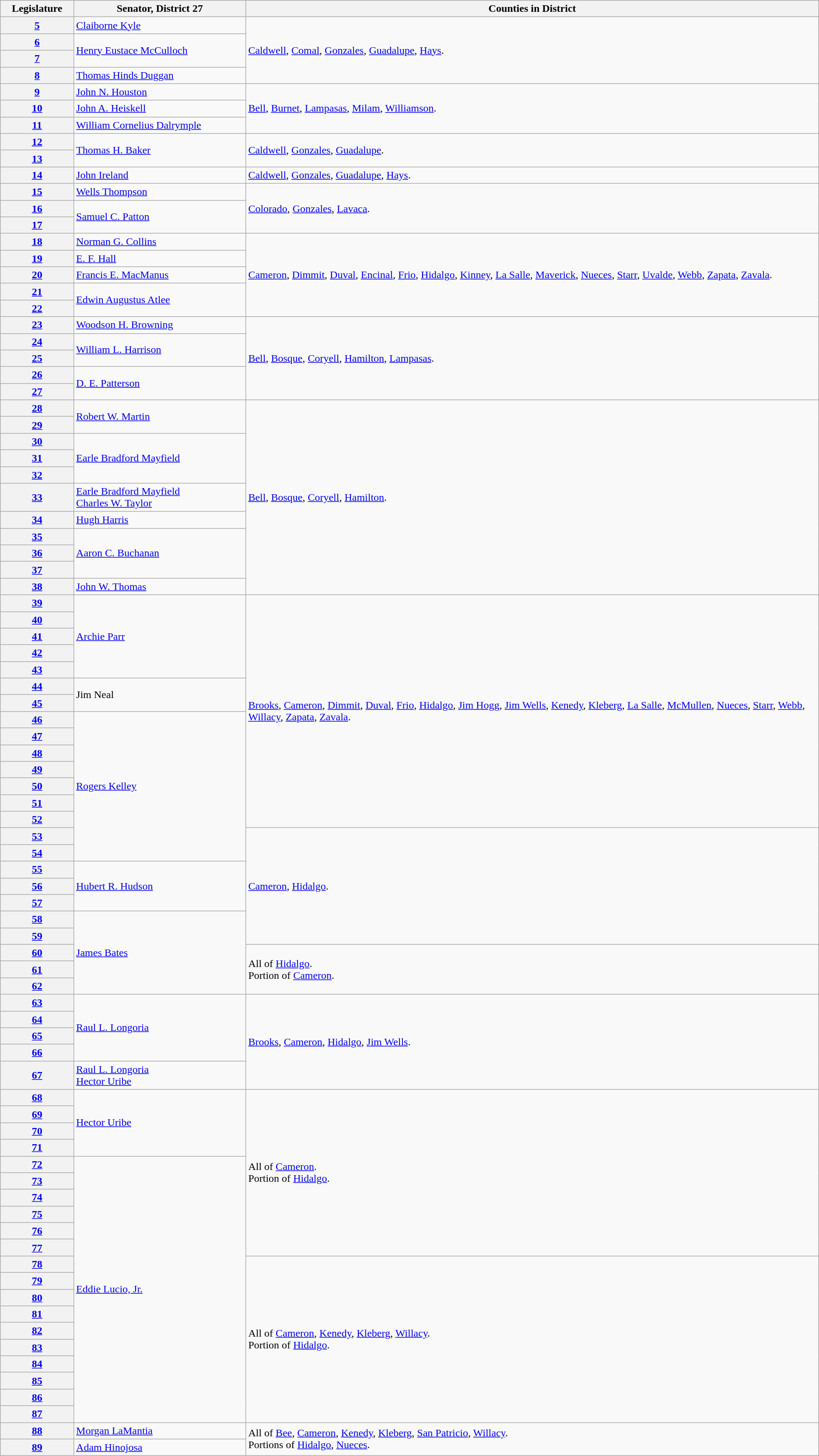<table class="wikitable">
<tr>
<th>Legislature</th>
<th>Senator, District 27</th>
<th width=70%>Counties in District</th>
</tr>
<tr>
<th><a href='#'>5</a></th>
<td><a href='#'>Claiborne Kyle</a></td>
<td rowspan=4><a href='#'>Caldwell</a>, <a href='#'>Comal</a>, <a href='#'>Gonzales</a>, <a href='#'>Guadalupe</a>, <a href='#'>Hays</a>.</td>
</tr>
<tr>
<th><a href='#'>6</a></th>
<td rowspan=2><a href='#'>Henry Eustace McCulloch</a></td>
</tr>
<tr>
<th><a href='#'>7</a></th>
</tr>
<tr>
<th><a href='#'>8</a></th>
<td><a href='#'>Thomas Hinds Duggan</a></td>
</tr>
<tr>
<th><a href='#'>9</a></th>
<td><a href='#'>John N. Houston</a></td>
<td rowspan=3><a href='#'>Bell</a>, <a href='#'>Burnet</a>, <a href='#'>Lampasas</a>, <a href='#'>Milam</a>, <a href='#'>Williamson</a>.</td>
</tr>
<tr>
<th><a href='#'>10</a></th>
<td><a href='#'>John A. Heiskell</a></td>
</tr>
<tr>
<th><a href='#'>11</a></th>
<td><a href='#'>William Cornelius Dalrymple</a></td>
</tr>
<tr>
<th><a href='#'>12</a></th>
<td rowspan=2><a href='#'>Thomas H. Baker</a></td>
<td rowspan=2><a href='#'>Caldwell</a>, <a href='#'>Gonzales</a>, <a href='#'>Guadalupe</a>.</td>
</tr>
<tr>
<th><a href='#'>13</a></th>
</tr>
<tr>
<th><a href='#'>14</a></th>
<td><a href='#'>John Ireland</a></td>
<td><a href='#'>Caldwell</a>, <a href='#'>Gonzales</a>, <a href='#'>Guadalupe</a>, <a href='#'>Hays</a>.</td>
</tr>
<tr>
<th><a href='#'>15</a></th>
<td><a href='#'>Wells Thompson</a></td>
<td rowspan=3><a href='#'>Colorado</a>, <a href='#'>Gonzales</a>, <a href='#'>Lavaca</a>.</td>
</tr>
<tr>
<th><a href='#'>16</a></th>
<td rowspan=2><a href='#'>Samuel C. Patton</a></td>
</tr>
<tr>
<th><a href='#'>17</a></th>
</tr>
<tr>
<th><a href='#'>18</a></th>
<td><a href='#'>Norman G. Collins</a></td>
<td rowspan=5><a href='#'>Cameron</a>, <a href='#'>Dimmit</a>, <a href='#'>Duval</a>, <a href='#'>Encinal</a>, <a href='#'>Frio</a>, <a href='#'>Hidalgo</a>, <a href='#'>Kinney</a>, <a href='#'>La Salle</a>, <a href='#'>Maverick</a>, <a href='#'>Nueces</a>, <a href='#'>Starr</a>, <a href='#'>Uvalde</a>, <a href='#'>Webb</a>, <a href='#'>Zapata</a>, <a href='#'>Zavala</a>.</td>
</tr>
<tr>
<th><a href='#'>19</a></th>
<td><a href='#'>E. F. Hall</a></td>
</tr>
<tr>
<th><a href='#'>20</a></th>
<td><a href='#'>Francis E. MacManus</a></td>
</tr>
<tr>
<th><a href='#'>21</a></th>
<td rowspan=2><a href='#'>Edwin Augustus Atlee</a></td>
</tr>
<tr>
<th><a href='#'>22</a></th>
</tr>
<tr>
<th><a href='#'>23</a></th>
<td><a href='#'>Woodson H. Browning</a></td>
<td rowspan=5><a href='#'>Bell</a>, <a href='#'>Bosque</a>, <a href='#'>Coryell</a>, <a href='#'>Hamilton</a>, <a href='#'>Lampasas</a>.</td>
</tr>
<tr>
<th><a href='#'>24</a></th>
<td rowspan=2><a href='#'>William L. Harrison</a></td>
</tr>
<tr>
<th><a href='#'>25</a></th>
</tr>
<tr>
<th><a href='#'>26</a></th>
<td rowspan=2><a href='#'>D. E. Patterson</a></td>
</tr>
<tr>
<th><a href='#'>27</a></th>
</tr>
<tr>
<th><a href='#'>28</a></th>
<td rowspan=2><a href='#'>Robert W. Martin</a></td>
<td rowspan=11><a href='#'>Bell</a>, <a href='#'>Bosque</a>, <a href='#'>Coryell</a>, <a href='#'>Hamilton</a>.</td>
</tr>
<tr>
<th><a href='#'>29</a></th>
</tr>
<tr>
<th><a href='#'>30</a></th>
<td rowspan=3><a href='#'>Earle Bradford Mayfield</a></td>
</tr>
<tr>
<th><a href='#'>31</a></th>
</tr>
<tr>
<th><a href='#'>32</a></th>
</tr>
<tr>
<th><a href='#'>33</a></th>
<td><a href='#'>Earle Bradford Mayfield</a><br><a href='#'>Charles W. Taylor</a></td>
</tr>
<tr>
<th><a href='#'>34</a></th>
<td><a href='#'>Hugh Harris</a></td>
</tr>
<tr>
<th><a href='#'>35</a></th>
<td rowspan=3><a href='#'>Aaron C. Buchanan</a></td>
</tr>
<tr>
<th><a href='#'>36</a></th>
</tr>
<tr>
<th><a href='#'>37</a></th>
</tr>
<tr>
<th><a href='#'>38</a></th>
<td><a href='#'>John W. Thomas</a></td>
</tr>
<tr>
<th><a href='#'>39</a></th>
<td rowspan=5><a href='#'>Archie Parr</a></td>
<td rowspan=14><a href='#'>Brooks</a>, <a href='#'>Cameron</a>, <a href='#'>Dimmit</a>, <a href='#'>Duval</a>, <a href='#'>Frio</a>, <a href='#'>Hidalgo</a>, <a href='#'>Jim Hogg</a>, <a href='#'>Jim Wells</a>, <a href='#'>Kenedy</a>, <a href='#'>Kleberg</a>, <a href='#'>La Salle</a>, <a href='#'>McMullen</a>, <a href='#'>Nueces</a>, <a href='#'>Starr</a>, <a href='#'>Webb</a>, <a href='#'>Willacy</a>, <a href='#'>Zapata</a>, <a href='#'>Zavala</a>.</td>
</tr>
<tr>
<th><a href='#'>40</a></th>
</tr>
<tr>
<th><a href='#'>41</a></th>
</tr>
<tr>
<th><a href='#'>42</a></th>
</tr>
<tr>
<th><a href='#'>43</a></th>
</tr>
<tr>
<th><a href='#'>44</a></th>
<td rowspan=2>Jim Neal</td>
</tr>
<tr>
<th><a href='#'>45</a></th>
</tr>
<tr>
<th><a href='#'>46</a></th>
<td rowspan=9><a href='#'>Rogers Kelley</a></td>
</tr>
<tr>
<th><a href='#'>47</a></th>
</tr>
<tr>
<th><a href='#'>48</a></th>
</tr>
<tr>
<th><a href='#'>49</a></th>
</tr>
<tr>
<th><a href='#'>50</a></th>
</tr>
<tr>
<th><a href='#'>51</a></th>
</tr>
<tr>
<th><a href='#'>52</a></th>
</tr>
<tr>
<th><a href='#'>53</a></th>
<td rowspan=7><a href='#'>Cameron</a>, <a href='#'>Hidalgo</a>.</td>
</tr>
<tr>
<th><a href='#'>54</a></th>
</tr>
<tr>
<th><a href='#'>55</a></th>
<td rowspan=3><a href='#'>Hubert R. Hudson</a></td>
</tr>
<tr>
<th><a href='#'>56</a></th>
</tr>
<tr>
<th><a href='#'>57</a></th>
</tr>
<tr>
<th><a href='#'>58</a></th>
<td rowspan=5><a href='#'>James Bates</a></td>
</tr>
<tr>
<th><a href='#'>59</a></th>
</tr>
<tr>
<th><a href='#'>60</a></th>
<td rowspan=3>All of <a href='#'>Hidalgo</a>.<br>Portion of <a href='#'>Cameron</a>.</td>
</tr>
<tr>
<th><a href='#'>61</a></th>
</tr>
<tr>
<th><a href='#'>62</a></th>
</tr>
<tr>
<th><a href='#'>63</a></th>
<td rowspan=4><a href='#'>Raul L. Longoria</a></td>
<td rowspan=5><a href='#'>Brooks</a>, <a href='#'>Cameron</a>, <a href='#'>Hidalgo</a>, <a href='#'>Jim Wells</a>.</td>
</tr>
<tr>
<th><a href='#'>64</a></th>
</tr>
<tr>
<th><a href='#'>65</a></th>
</tr>
<tr>
<th><a href='#'>66</a></th>
</tr>
<tr>
<th><a href='#'>67</a></th>
<td><a href='#'>Raul L. Longoria</a><br><a href='#'>Hector Uribe</a></td>
</tr>
<tr>
<th><a href='#'>68</a></th>
<td rowspan=4><a href='#'>Hector Uribe</a></td>
<td rowspan=10>All of <a href='#'>Cameron</a>.<br>Portion of <a href='#'>Hidalgo</a>.</td>
</tr>
<tr>
<th><a href='#'>69</a></th>
</tr>
<tr>
<th><a href='#'>70</a></th>
</tr>
<tr>
<th><a href='#'>71</a></th>
</tr>
<tr>
<th><a href='#'>72</a></th>
<td rowspan=16><a href='#'>Eddie Lucio, Jr.</a></td>
</tr>
<tr>
<th><a href='#'>73</a></th>
</tr>
<tr>
<th><a href='#'>74</a></th>
</tr>
<tr>
<th><a href='#'>75</a></th>
</tr>
<tr>
<th><a href='#'>76</a></th>
</tr>
<tr>
<th><a href='#'>77</a></th>
</tr>
<tr>
<th><a href='#'>78</a></th>
<td rowspan=10>All of <a href='#'>Cameron</a>, <a href='#'>Kenedy</a>, <a href='#'>Kleberg</a>, <a href='#'>Willacy</a>.<br>Portion of <a href='#'>Hidalgo</a>.</td>
</tr>
<tr>
<th><a href='#'>79</a></th>
</tr>
<tr>
<th><a href='#'>80</a></th>
</tr>
<tr>
<th><a href='#'>81</a></th>
</tr>
<tr>
<th><a href='#'>82</a></th>
</tr>
<tr>
<th><a href='#'>83</a></th>
</tr>
<tr>
<th><a href='#'>84</a></th>
</tr>
<tr>
<th><a href='#'>85</a></th>
</tr>
<tr>
<th><a href='#'>86</a></th>
</tr>
<tr>
<th><a href='#'>87</a></th>
</tr>
<tr>
<th><a href='#'>88</a></th>
<td><a href='#'>Morgan LaMantia</a></td>
<td rowspan=2>All of <a href='#'>Bee</a>, <a href='#'>Cameron</a>, <a href='#'>Kenedy</a>, <a href='#'>Kleberg</a>, <a href='#'>San Patricio</a>, <a href='#'>Willacy</a>.<br>Portions of <a href='#'>Hidalgo</a>, <a href='#'>Nueces</a>.</td>
</tr>
<tr>
<th><a href='#'>89</a></th>
<td><a href='#'>Adam Hinojosa</a></td>
</tr>
</table>
